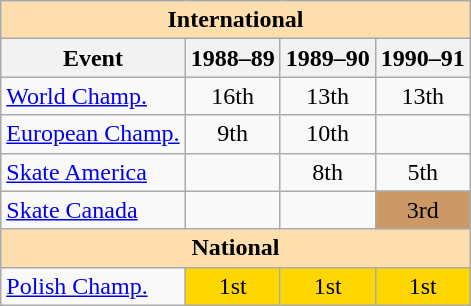<table class="wikitable" style="text-align:center">
<tr>
<th style="background-color: #ffdead; " colspan=4 align=center>International</th>
</tr>
<tr>
<th>Event</th>
<th>1988–89</th>
<th>1989–90</th>
<th>1990–91</th>
</tr>
<tr>
<td align=left><a href='#'>World Champ.</a></td>
<td>16th</td>
<td>13th</td>
<td>13th</td>
</tr>
<tr>
<td align=left><a href='#'>European Champ.</a></td>
<td>9th</td>
<td>10th</td>
<td></td>
</tr>
<tr>
<td align=left><a href='#'>Skate America</a></td>
<td></td>
<td>8th</td>
<td>5th</td>
</tr>
<tr>
<td align=left><a href='#'>Skate Canada</a></td>
<td></td>
<td></td>
<td bgcolor=cc9966>3rd</td>
</tr>
<tr>
<th style="background-color: #ffdead; " colspan=4 align=center>National</th>
</tr>
<tr>
<td align=left><a href='#'>Polish Champ.</a></td>
<td bgcolor=gold>1st</td>
<td bgcolor=gold>1st</td>
<td bgcolor=gold>1st</td>
</tr>
</table>
